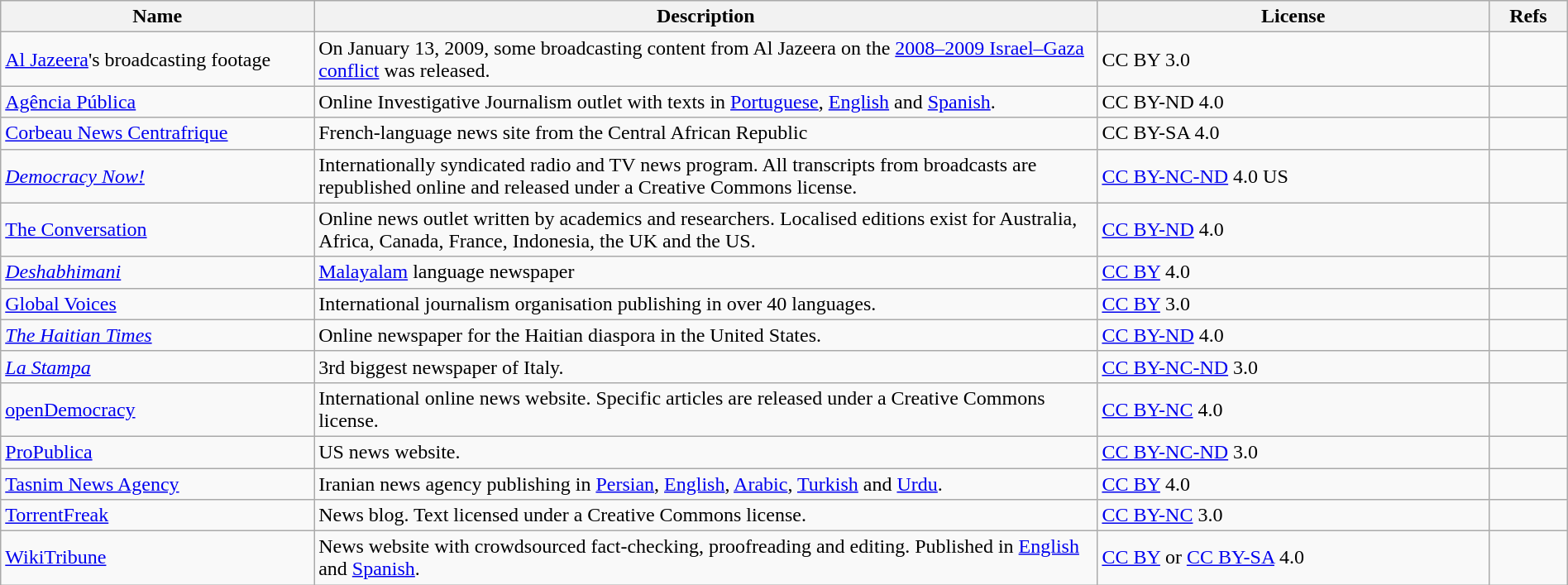<table class="wikitable sortable" style="width:100%;">
<tr>
<th style="width:20%">Name</th>
<th style="width:50%">Description</th>
<th style="width:25%">License</th>
<th style="width:5%">Refs</th>
</tr>
<tr>
<td><a href='#'>Al Jazeera</a>'s broadcasting footage</td>
<td>On January 13, 2009, some broadcasting content from Al Jazeera on the <a href='#'>2008–2009 Israel–Gaza conflict</a> was released.</td>
<td>CC BY 3.0</td>
<td></td>
</tr>
<tr>
<td><a href='#'>Agência Pública</a></td>
<td>Online Investigative Journalism outlet with texts in <a href='#'>Portuguese</a>, <a href='#'>English</a> and <a href='#'>Spanish</a>.</td>
<td>CC BY-ND 4.0</td>
<td></td>
</tr>
<tr>
<td><a href='#'>Corbeau News Centrafrique</a></td>
<td>French-language news site from the Central African Republic</td>
<td>CC BY-SA 4.0</td>
<td></td>
</tr>
<tr>
<td><em><a href='#'>Democracy Now!</a></em></td>
<td>Internationally syndicated radio and TV news program. All transcripts from broadcasts are republished online and released under a Creative Commons license.</td>
<td><a href='#'>CC BY-NC-ND</a> 4.0 US</td>
<td></td>
</tr>
<tr>
<td><a href='#'>The Conversation</a></td>
<td>Online news outlet written by academics and researchers. Localised editions exist for Australia, Africa, Canada, France, Indonesia, the UK and the US.</td>
<td><a href='#'>CC BY-ND</a> 4.0</td>
<td></td>
</tr>
<tr>
<td><em><a href='#'>Deshabhimani</a></em></td>
<td><a href='#'>Malayalam</a> language newspaper</td>
<td><a href='#'>CC BY</a> 4.0</td>
<td></td>
</tr>
<tr>
<td><a href='#'>Global Voices</a></td>
<td>International journalism organisation publishing in over 40 languages.</td>
<td><a href='#'>CC BY</a> 3.0</td>
<td></td>
</tr>
<tr>
<td><em><a href='#'>The Haitian Times</a></em></td>
<td>Online newspaper for the Haitian diaspora in the United States.</td>
<td><a href='#'>CC BY-ND</a> 4.0</td>
<td></td>
</tr>
<tr>
<td><em><a href='#'>La Stampa</a></em></td>
<td>3rd biggest newspaper of Italy.</td>
<td><a href='#'>CC BY-NC-ND</a> 3.0</td>
<td></td>
</tr>
<tr>
<td><a href='#'>openDemocracy</a></td>
<td>International online news website. Specific articles are released under a Creative Commons license.</td>
<td><a href='#'>CC BY-NC</a> 4.0</td>
<td></td>
</tr>
<tr>
<td><a href='#'>ProPublica</a></td>
<td>US news website.</td>
<td><a href='#'>CC BY-NC-ND</a> 3.0</td>
<td></td>
</tr>
<tr>
<td><a href='#'>Tasnim News Agency</a></td>
<td>Iranian news agency publishing in <a href='#'>Persian</a>, <a href='#'>English</a>, <a href='#'>Arabic</a>, <a href='#'>Turkish</a> and <a href='#'>Urdu</a>.</td>
<td><a href='#'>CC BY</a> 4.0</td>
<td></td>
</tr>
<tr>
<td><a href='#'>TorrentFreak</a></td>
<td>News blog. Text licensed under a Creative Commons license.</td>
<td><a href='#'>CC BY-NC</a> 3.0</td>
<td></td>
</tr>
<tr>
<td><a href='#'>WikiTribune</a></td>
<td>News website with crowdsourced fact-checking, proofreading and editing. Published in <a href='#'>English</a> and <a href='#'>Spanish</a>.</td>
<td><a href='#'>CC BY</a>  or <a href='#'>CC BY-SA</a> 4.0</td>
<td></td>
</tr>
</table>
